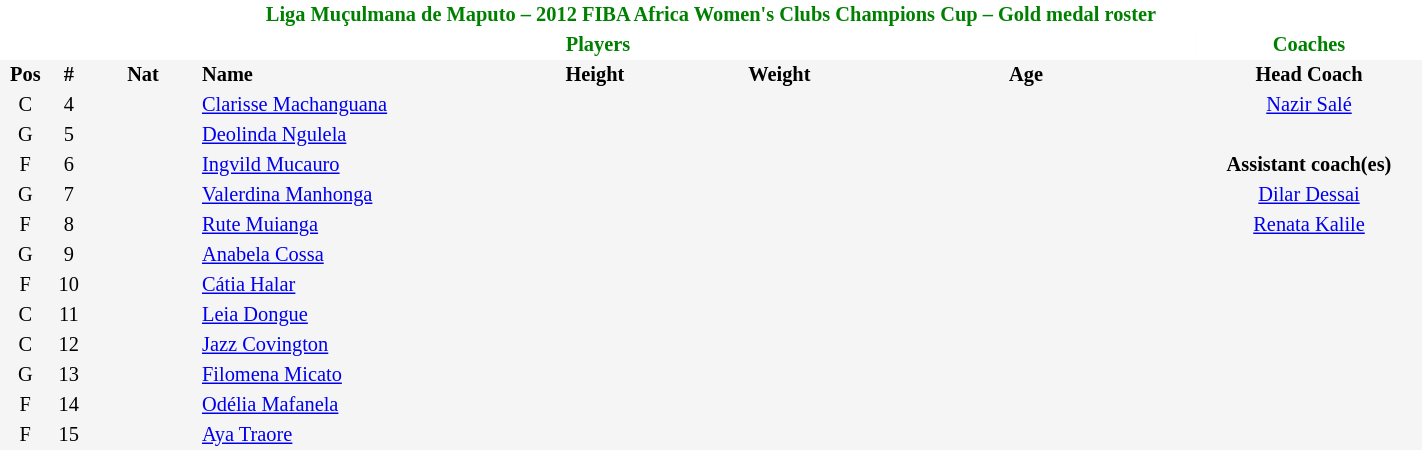<table border=0 cellpadding=2 cellspacing=0  |- bgcolor=#f5f5f5 style="text-align:center; font-size:85%;" width=75%>
<tr>
<td colspan="8" style="background: white; color: green"><strong>Liga Muçulmana de Maputo – 2012 FIBA Africa Women's Clubs Champions Cup – Gold medal roster</strong></td>
</tr>
<tr>
<td colspan="7" style="background: white; color: green"><strong>Players</strong></td>
<td style="background: white; color: green"><strong>Coaches</strong></td>
</tr>
<tr style="background=#f5f5f5; color: black">
<th width=5px>Pos</th>
<th width=5px>#</th>
<th width=50px>Nat</th>
<th width=135px align=left>Name</th>
<th width=100px>Height</th>
<th width=70px>Weight</th>
<th width=160px>Age</th>
<th width=105px>Head Coach</th>
</tr>
<tr>
<td>C</td>
<td>4</td>
<td></td>
<td align=left><a href='#'>Clarisse Machanguana</a></td>
<td><span></span></td>
<td></td>
<td><span></span></td>
<td> <a href='#'>Nazir Salé</a></td>
</tr>
<tr>
<td>G</td>
<td>5</td>
<td></td>
<td align=left><a href='#'>Deolinda Ngulela</a></td>
<td><span></span></td>
<td></td>
<td><span></span></td>
</tr>
<tr>
<td>F</td>
<td>6</td>
<td></td>
<td align=left><a href='#'>Ingvild Mucauro</a></td>
<td><span></span></td>
<td></td>
<td><span></span></td>
<td><strong>Assistant coach(es)</strong></td>
</tr>
<tr>
<td>G</td>
<td>7</td>
<td></td>
<td align=left><a href='#'>Valerdina Manhonga</a></td>
<td><span></span></td>
<td></td>
<td><span></span></td>
<td> <a href='#'>Dilar Dessai</a></td>
</tr>
<tr>
<td>F</td>
<td>8</td>
<td></td>
<td align=left><a href='#'>Rute Muianga</a></td>
<td><span></span></td>
<td></td>
<td><span></span></td>
<td> <a href='#'>Renata Kalile</a></td>
</tr>
<tr>
<td>G</td>
<td>9</td>
<td></td>
<td align=left><a href='#'>Anabela Cossa</a></td>
<td><span></span></td>
<td></td>
<td><span></span></td>
</tr>
<tr>
<td>F</td>
<td>10</td>
<td></td>
<td align=left><a href='#'>Cátia Halar</a></td>
<td><span></span></td>
<td></td>
<td><span></span></td>
</tr>
<tr>
<td>C</td>
<td>11</td>
<td></td>
<td align=left><a href='#'>Leia Dongue</a></td>
<td><span></span></td>
<td></td>
<td><span></span></td>
</tr>
<tr>
<td>C</td>
<td>12</td>
<td></td>
<td align=left><a href='#'>Jazz Covington</a></td>
<td><span></span></td>
<td></td>
<td><span></span></td>
</tr>
<tr>
<td>G</td>
<td>13</td>
<td></td>
<td align=left><a href='#'>Filomena Micato</a></td>
<td><span></span></td>
<td></td>
<td><span></span></td>
</tr>
<tr>
<td>F</td>
<td>14</td>
<td></td>
<td align=left><a href='#'>Odélia Mafanela</a></td>
<td><span></span></td>
<td></td>
<td><span></span></td>
</tr>
<tr>
<td>F</td>
<td>15</td>
<td></td>
<td align=left><a href='#'>Aya Traore</a></td>
<td><span></span></td>
<td></td>
<td><span></span></td>
</tr>
</table>
